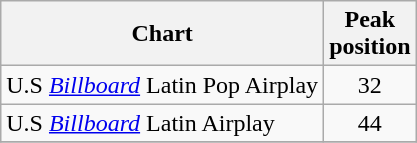<table class="wikitable sortable">
<tr>
<th>Chart</th>
<th>Peak<br>position</th>
</tr>
<tr>
<td>U.S <em><a href='#'>Billboard</a></em> Latin Pop Airplay</td>
<td style="text-align:center;">32</td>
</tr>
<tr>
<td>U.S <em><a href='#'>Billboard</a></em> Latin Airplay</td>
<td style="text-align:center;">44</td>
</tr>
<tr>
</tr>
</table>
